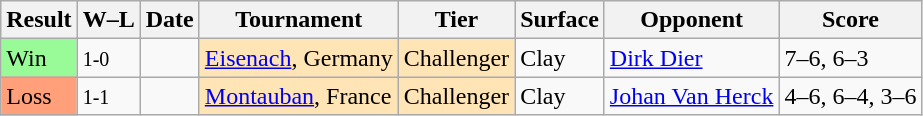<table class="sortable wikitable">
<tr>
<th>Result</th>
<th class="unsortable">W–L</th>
<th>Date</th>
<th>Tournament</th>
<th>Tier</th>
<th>Surface</th>
<th>Opponent</th>
<th class="unsortable">Score</th>
</tr>
<tr>
<td style="background:#98fb98;">Win</td>
<td><small>1-0</small></td>
<td></td>
<td style="background:moccasin;"><a href='#'>Eisenach</a>, Germany</td>
<td style="background:moccasin;">Challenger</td>
<td>Clay</td>
<td> <a href='#'>Dirk Dier</a></td>
<td>7–6, 6–3</td>
</tr>
<tr>
<td style="background:#ffa07a;">Loss</td>
<td><small>1-1</small></td>
<td></td>
<td style="background:moccasin;"><a href='#'>Montauban</a>, France</td>
<td style="background:moccasin;">Challenger</td>
<td>Clay</td>
<td> <a href='#'>Johan Van Herck</a></td>
<td>4–6, 6–4, 3–6</td>
</tr>
</table>
